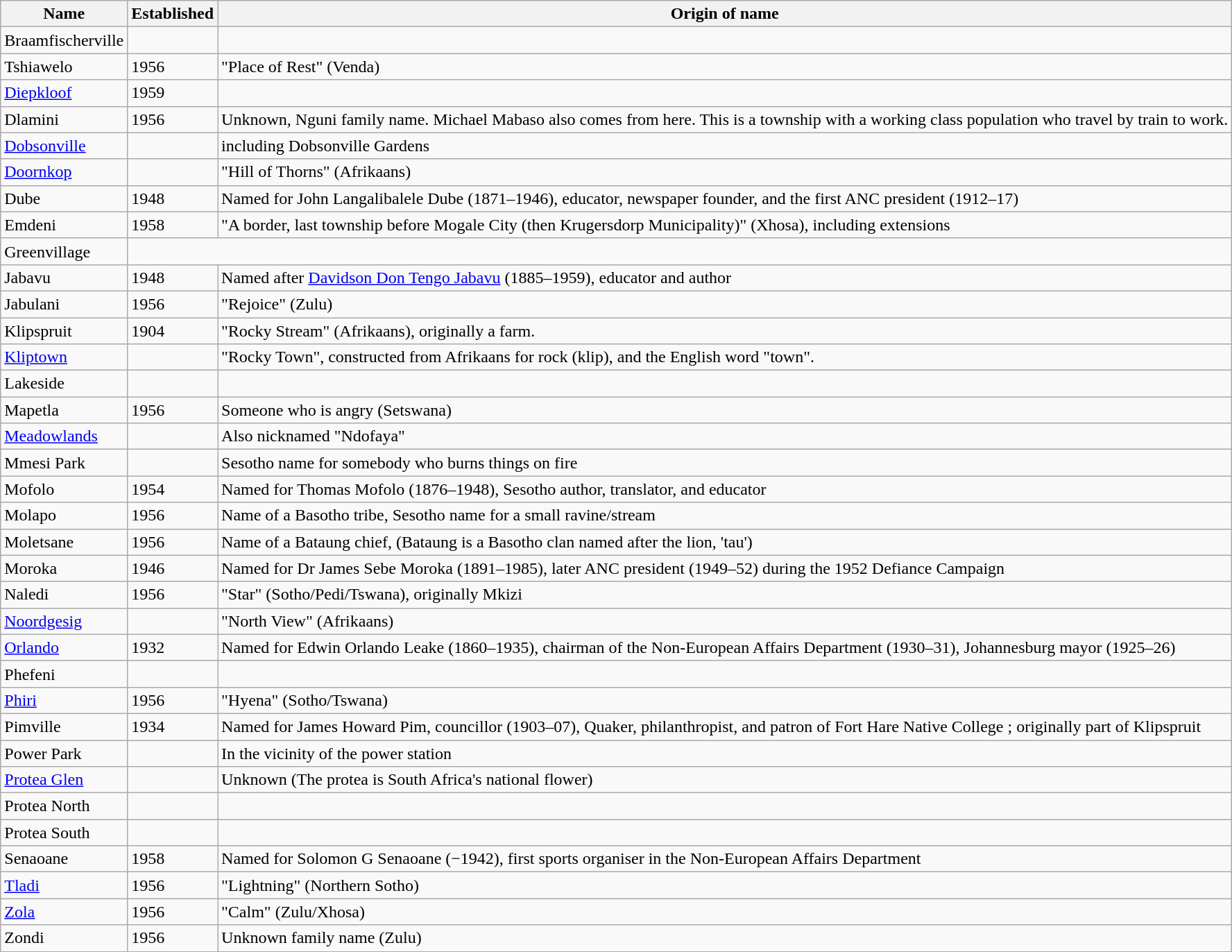<table class="wikitable sortable">
<tr>
<th>Name</th>
<th>Established</th>
<th>Origin of name</th>
</tr>
<tr>
<td>Braamfischerville</td>
<td></td>
<td></td>
</tr>
<tr>
<td>Tshiawelo</td>
<td>1956</td>
<td>"Place of Rest" (Venda)</td>
</tr>
<tr>
<td><a href='#'>Diepkloof</a></td>
<td>1959</td>
<td></td>
</tr>
<tr>
<td>Dlamini</td>
<td>1956</td>
<td>Unknown, Nguni family name. Michael Mabaso also comes from here. This is a township with a working class population who travel by train to work.</td>
</tr>
<tr>
<td><a href='#'>Dobsonville</a></td>
<td></td>
<td>including Dobsonville Gardens</td>
</tr>
<tr>
<td><a href='#'>Doornkop</a></td>
<td></td>
<td>"Hill of Thorns" (Afrikaans)</td>
</tr>
<tr>
<td>Dube</td>
<td>1948</td>
<td>Named for John Langalibalele Dube (1871–1946), educator, newspaper founder, and the first ANC president (1912–17)</td>
</tr>
<tr>
<td>Emdeni</td>
<td>1958</td>
<td>"A border, last township before Mogale City (then Krugersdorp Municipality)" (Xhosa), including extensions</td>
</tr>
<tr>
<td>Greenvillage</td>
</tr>
<tr>
<td>Jabavu</td>
<td>1948</td>
<td>Named after <a href='#'>Davidson Don Tengo Jabavu</a> (1885–1959), educator and author</td>
</tr>
<tr>
<td>Jabulani</td>
<td>1956</td>
<td>"Rejoice" (Zulu)</td>
</tr>
<tr>
<td>Klipspruit</td>
<td>1904</td>
<td>"Rocky Stream" (Afrikaans), originally a farm.</td>
</tr>
<tr>
<td><a href='#'>Kliptown</a></td>
<td></td>
<td>"Rocky Town", constructed from Afrikaans for rock (klip), and the English word "town".</td>
</tr>
<tr>
<td>Lakeside</td>
<td></td>
<td></td>
</tr>
<tr>
<td>Mapetla</td>
<td>1956</td>
<td>Someone who is angry (Setswana)</td>
</tr>
<tr>
<td><a href='#'>Meadowlands</a></td>
<td></td>
<td>Also nicknamed "Ndofaya"</td>
</tr>
<tr>
<td>Mmesi Park</td>
<td></td>
<td>Sesotho name for somebody who burns things on fire</td>
</tr>
<tr>
<td>Mofolo</td>
<td>1954</td>
<td>Named for Thomas Mofolo (1876–1948), Sesotho author, translator, and educator</td>
</tr>
<tr>
<td>Molapo</td>
<td>1956</td>
<td>Name of a Basotho tribe, Sesotho name for a small ravine/stream</td>
</tr>
<tr>
<td>Moletsane</td>
<td>1956</td>
<td>Name of a Bataung chief, (Bataung is a Basotho clan named after the lion, 'tau')</td>
</tr>
<tr>
<td>Moroka</td>
<td>1946</td>
<td>Named for Dr James Sebe Moroka (1891–1985), later ANC president (1949–52) during the 1952 Defiance Campaign</td>
</tr>
<tr>
<td>Naledi</td>
<td>1956</td>
<td>"Star"  (Sotho/Pedi/Tswana), originally Mkizi</td>
</tr>
<tr>
<td><a href='#'>Noordgesig</a></td>
<td></td>
<td>"North View" (Afrikaans)</td>
</tr>
<tr>
<td><a href='#'>Orlando</a></td>
<td>1932</td>
<td>Named for Edwin Orlando Leake (1860–1935), chairman of the Non-European Affairs Department (1930–31), Johannesburg mayor (1925–26)</td>
</tr>
<tr>
<td>Phefeni</td>
<td></td>
<td></td>
</tr>
<tr>
<td><a href='#'>Phiri</a></td>
<td>1956</td>
<td>"Hyena" (Sotho/Tswana)</td>
</tr>
<tr>
<td>Pimville</td>
<td>1934</td>
<td>Named for James Howard Pim, councillor (1903–07), Quaker, philanthropist, and patron of Fort Hare Native College ; originally part of Klipspruit</td>
</tr>
<tr>
<td>Power Park</td>
<td></td>
<td>In the vicinity of the power station</td>
</tr>
<tr>
<td><a href='#'>Protea Glen</a></td>
<td></td>
<td>Unknown (The protea is South Africa's national flower)</td>
</tr>
<tr>
<td>Protea North</td>
<td></td>
<td></td>
</tr>
<tr>
<td>Protea South</td>
<td></td>
<td></td>
</tr>
<tr>
<td>Senaoane</td>
<td>1958</td>
<td>Named for Solomon G Senaoane (−1942), first sports organiser in the Non-European Affairs Department</td>
</tr>
<tr>
<td><a href='#'>Tladi</a></td>
<td>1956</td>
<td>"Lightning" (Northern Sotho)</td>
</tr>
<tr>
<td><a href='#'>Zola</a></td>
<td>1956</td>
<td>"Calm" (Zulu/Xhosa)</td>
</tr>
<tr>
<td>Zondi</td>
<td>1956</td>
<td>Unknown family name (Zulu)</td>
</tr>
</table>
